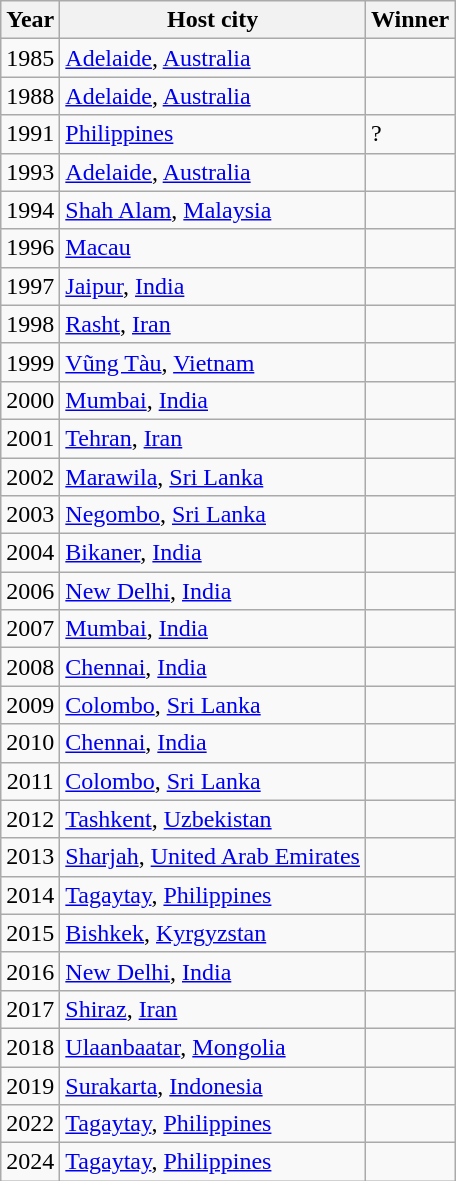<table class="wikitable">
<tr>
<th>Year</th>
<th>Host city</th>
<th>Winner</th>
</tr>
<tr>
<td align=center>1985</td>
<td><a href='#'>Adelaide</a>, <a href='#'>Australia</a></td>
<td><br></td>
</tr>
<tr>
<td align=center>1988</td>
<td><a href='#'>Adelaide</a>, <a href='#'>Australia</a></td>
<td></td>
</tr>
<tr>
<td align=center>1991</td>
<td><a href='#'>Philippines</a></td>
<td>?</td>
</tr>
<tr>
<td align=center>1993</td>
<td><a href='#'>Adelaide</a>, <a href='#'>Australia</a></td>
<td></td>
</tr>
<tr>
<td align=center>1994</td>
<td><a href='#'>Shah Alam</a>, <a href='#'>Malaysia</a></td>
<td></td>
</tr>
<tr>
<td align=center>1996</td>
<td><a href='#'>Macau</a></td>
<td></td>
</tr>
<tr>
<td align=center>1997</td>
<td><a href='#'>Jaipur</a>, <a href='#'>India</a></td>
<td></td>
</tr>
<tr>
<td align=center>1998</td>
<td><a href='#'>Rasht</a>, <a href='#'>Iran</a></td>
<td></td>
</tr>
<tr>
<td align=center>1999</td>
<td><a href='#'>Vũng Tàu</a>, <a href='#'>Vietnam</a></td>
<td></td>
</tr>
<tr>
<td align=center>2000</td>
<td><a href='#'>Mumbai</a>, <a href='#'>India</a></td>
<td></td>
</tr>
<tr>
<td align=center>2001</td>
<td><a href='#'>Tehran</a>, <a href='#'>Iran</a></td>
<td></td>
</tr>
<tr>
<td align=center>2002</td>
<td><a href='#'>Marawila</a>, <a href='#'>Sri Lanka</a></td>
<td></td>
</tr>
<tr>
<td align=center>2003</td>
<td><a href='#'>Negombo</a>, <a href='#'>Sri Lanka</a></td>
<td></td>
</tr>
<tr>
<td align=center>2004</td>
<td><a href='#'>Bikaner</a>, <a href='#'>India</a></td>
<td></td>
</tr>
<tr>
<td align=center>2006</td>
<td><a href='#'>New Delhi</a>, <a href='#'>India</a></td>
<td></td>
</tr>
<tr>
<td align=center>2007</td>
<td><a href='#'>Mumbai</a>, <a href='#'>India</a></td>
<td></td>
</tr>
<tr>
<td align=center>2008</td>
<td><a href='#'>Chennai</a>, <a href='#'>India</a></td>
<td></td>
</tr>
<tr>
<td align=center>2009</td>
<td><a href='#'>Colombo</a>, <a href='#'>Sri Lanka</a></td>
<td></td>
</tr>
<tr>
<td align=center>2010</td>
<td><a href='#'>Chennai</a>, <a href='#'>India</a></td>
<td></td>
</tr>
<tr>
<td align=center>2011</td>
<td><a href='#'>Colombo</a>, <a href='#'>Sri Lanka</a></td>
<td></td>
</tr>
<tr>
<td align=center>2012</td>
<td><a href='#'>Tashkent</a>, <a href='#'>Uzbekistan</a></td>
<td></td>
</tr>
<tr>
<td align=center>2013</td>
<td><a href='#'>Sharjah</a>, <a href='#'>United Arab Emirates</a></td>
<td></td>
</tr>
<tr>
<td align=center>2014</td>
<td><a href='#'>Tagaytay</a>, <a href='#'>Philippines</a></td>
<td></td>
</tr>
<tr>
<td align=center>2015</td>
<td><a href='#'>Bishkek</a>, <a href='#'>Kyrgyzstan</a></td>
<td></td>
</tr>
<tr>
<td align=center>2016</td>
<td><a href='#'>New Delhi</a>, <a href='#'>India</a></td>
<td></td>
</tr>
<tr>
<td align=center>2017</td>
<td><a href='#'>Shiraz</a>, <a href='#'>Iran</a></td>
<td></td>
</tr>
<tr>
<td align=center>2018</td>
<td><a href='#'>Ulaanbaatar</a>, <a href='#'>Mongolia</a></td>
<td></td>
</tr>
<tr>
<td align=center>2019</td>
<td><a href='#'>Surakarta</a>, <a href='#'>Indonesia</a></td>
<td></td>
</tr>
<tr>
<td align=center>2022</td>
<td><a href='#'>Tagaytay</a>, <a href='#'>Philippines</a></td>
<td></td>
</tr>
<tr>
<td align=center>2024</td>
<td><a href='#'>Tagaytay</a>, <a href='#'>Philippines</a></td>
<td></td>
</tr>
</table>
